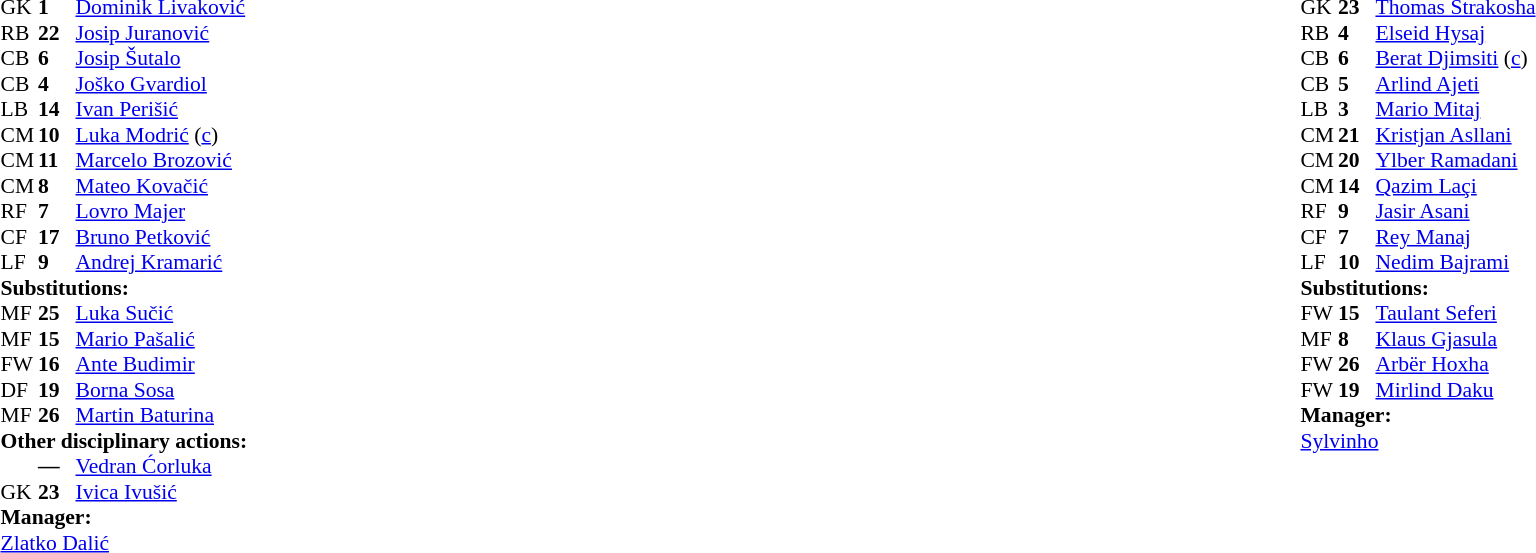<table width="100%">
<tr>
<td valign="top" width="40%"><br><table style="font-size:90%" cellspacing="0" cellpadding="0">
<tr>
<th width=25></th>
<th width=25></th>
</tr>
<tr>
<td>GK</td>
<td><strong>1</strong></td>
<td><a href='#'>Dominik Livaković</a></td>
</tr>
<tr>
<td>RB</td>
<td><strong>22</strong></td>
<td><a href='#'>Josip Juranović</a></td>
</tr>
<tr>
<td>CB</td>
<td><strong>6</strong></td>
<td><a href='#'>Josip Šutalo</a></td>
</tr>
<tr>
<td>CB</td>
<td><strong>4</strong></td>
<td><a href='#'>Joško Gvardiol</a></td>
</tr>
<tr>
<td>LB</td>
<td><strong>14</strong></td>
<td><a href='#'>Ivan Perišić</a></td>
<td></td>
<td></td>
</tr>
<tr>
<td>CM</td>
<td><strong>10</strong></td>
<td><a href='#'>Luka Modrić</a> (<a href='#'>c</a>)</td>
</tr>
<tr>
<td>CM</td>
<td><strong>11</strong></td>
<td><a href='#'>Marcelo Brozović</a></td>
<td></td>
<td></td>
</tr>
<tr>
<td>CM</td>
<td><strong>8</strong></td>
<td><a href='#'>Mateo Kovačić</a></td>
</tr>
<tr>
<td>RF</td>
<td><strong>7</strong></td>
<td><a href='#'>Lovro Majer</a></td>
<td></td>
<td></td>
</tr>
<tr>
<td>CF</td>
<td><strong>17</strong></td>
<td><a href='#'>Bruno Petković</a></td>
<td></td>
<td></td>
</tr>
<tr>
<td>LF</td>
<td><strong>9</strong></td>
<td><a href='#'>Andrej Kramarić</a></td>
<td></td>
<td></td>
</tr>
<tr>
<td colspan=3><strong>Substitutions:</strong></td>
</tr>
<tr>
<td>MF</td>
<td><strong>25</strong></td>
<td><a href='#'>Luka Sučić</a></td>
<td></td>
<td></td>
</tr>
<tr>
<td>MF</td>
<td><strong>15</strong></td>
<td><a href='#'>Mario Pašalić</a></td>
<td></td>
<td></td>
</tr>
<tr>
<td>FW</td>
<td><strong>16</strong></td>
<td><a href='#'>Ante Budimir</a></td>
<td></td>
<td></td>
</tr>
<tr>
<td>DF</td>
<td><strong>19</strong></td>
<td><a href='#'>Borna Sosa</a></td>
<td></td>
<td></td>
</tr>
<tr>
<td>MF</td>
<td><strong>26</strong></td>
<td><a href='#'>Martin Baturina</a></td>
<td></td>
<td></td>
</tr>
<tr>
<td colspan=3><strong>Other disciplinary actions:</strong></td>
</tr>
<tr>
<td></td>
<td><strong>—</strong></td>
<td><a href='#'>Vedran Ćorluka</a></td>
<td></td>
</tr>
<tr>
<td>GK</td>
<td><strong>23</strong></td>
<td><a href='#'>Ivica Ivušić</a></td>
<td></td>
</tr>
<tr>
<td colspan=3><strong>Manager:</strong></td>
</tr>
<tr>
<td colspan=3><a href='#'>Zlatko Dalić</a></td>
</tr>
</table>
</td>
<td valign="top"></td>
<td valign="top" width="50%"><br><table style="font-size:90%; margin:auto" cellspacing="0" cellpadding="0">
<tr>
<th width=25></th>
<th width=25></th>
</tr>
<tr>
<td>GK</td>
<td><strong>23</strong></td>
<td><a href='#'>Thomas Strakosha</a></td>
</tr>
<tr>
<td>RB</td>
<td><strong>4</strong></td>
<td><a href='#'>Elseid Hysaj</a></td>
<td></td>
</tr>
<tr>
<td>CB</td>
<td><strong>6</strong></td>
<td><a href='#'>Berat Djimsiti</a> (<a href='#'>c</a>)</td>
</tr>
<tr>
<td>CB</td>
<td><strong>5</strong></td>
<td><a href='#'>Arlind Ajeti</a></td>
</tr>
<tr>
<td>LB</td>
<td><strong>3</strong></td>
<td><a href='#'>Mario Mitaj</a></td>
</tr>
<tr>
<td>CM</td>
<td><strong>21</strong></td>
<td><a href='#'>Kristjan Asllani</a></td>
</tr>
<tr>
<td>CM</td>
<td><strong>20</strong></td>
<td><a href='#'>Ylber Ramadani</a></td>
<td></td>
<td></td>
</tr>
<tr>
<td>CM</td>
<td><strong>14</strong></td>
<td><a href='#'>Qazim Laçi</a></td>
<td></td>
<td></td>
</tr>
<tr>
<td>RF</td>
<td><strong>9</strong></td>
<td><a href='#'>Jasir Asani</a></td>
<td></td>
<td></td>
</tr>
<tr>
<td>CF</td>
<td><strong>7</strong></td>
<td><a href='#'>Rey Manaj</a></td>
<td></td>
<td></td>
</tr>
<tr>
<td>LF</td>
<td><strong>10</strong></td>
<td><a href='#'>Nedim Bajrami</a></td>
</tr>
<tr>
<td colspan=3><strong>Substitutions:</strong></td>
</tr>
<tr>
<td>FW</td>
<td><strong>15</strong></td>
<td><a href='#'>Taulant Seferi</a></td>
<td></td>
<td></td>
</tr>
<tr>
<td>MF</td>
<td><strong>8</strong></td>
<td><a href='#'>Klaus Gjasula</a></td>
<td></td>
<td></td>
</tr>
<tr>
<td>FW</td>
<td><strong>26</strong></td>
<td><a href='#'>Arbër Hoxha</a></td>
<td></td>
<td></td>
</tr>
<tr>
<td>FW</td>
<td><strong>19</strong></td>
<td><a href='#'>Mirlind Daku</a></td>
<td></td>
<td></td>
</tr>
<tr>
<td colspan=3><strong>Manager:</strong></td>
</tr>
<tr>
<td colspan=3> <a href='#'>Sylvinho</a></td>
</tr>
</table>
</td>
</tr>
</table>
